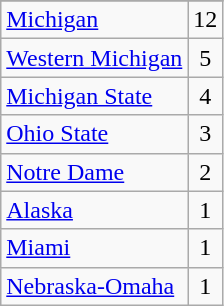<table class="wikitable">
<tr>
</tr>
<tr>
<td><a href='#'>Michigan</a></td>
<td align=center>12</td>
</tr>
<tr>
<td><a href='#'>Western Michigan</a></td>
<td align=center>5</td>
</tr>
<tr>
<td><a href='#'>Michigan State</a></td>
<td align=center>4</td>
</tr>
<tr>
<td><a href='#'>Ohio State</a></td>
<td align=center>3</td>
</tr>
<tr>
<td><a href='#'>Notre Dame</a></td>
<td align=center>2</td>
</tr>
<tr>
<td><a href='#'>Alaska</a></td>
<td align=center>1</td>
</tr>
<tr>
<td><a href='#'>Miami</a></td>
<td align=center>1</td>
</tr>
<tr>
<td><a href='#'>Nebraska-Omaha</a></td>
<td align=center>1</td>
</tr>
</table>
